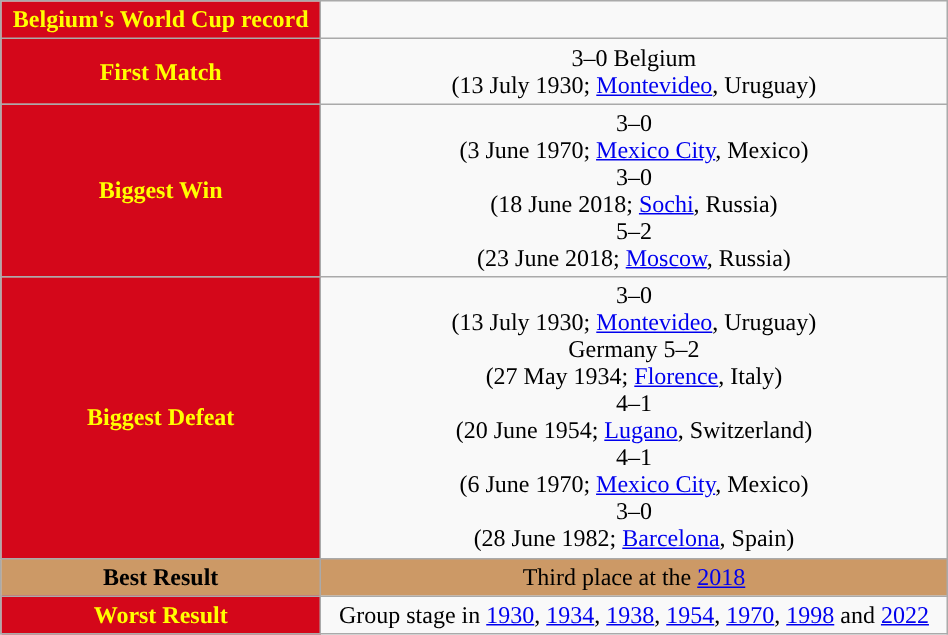<table class="wikitable collapsible collapsed" style="width:50%;text-align:center">
<tr>
<th style="background:#d4071a; color:#ffff00; ">Belgium's World Cup record</th>
</tr>
<tr>
<th style="background:#d4071a; color:#ffff00; ">First Match</th>
<td> 3–0 Belgium <br> (13 July 1930; <a href='#'>Montevideo</a>, Uruguay)</td>
</tr>
<tr>
<th style="background:#d4071a; color:#ffff00; ">Biggest Win</th>
<td> 3–0 <br> (3 June 1970; <a href='#'>Mexico City</a>, Mexico)<br> 3–0 <br> (18 June 2018; <a href='#'>Sochi</a>, Russia)<br> 5–2 <br> (23 June 2018; <a href='#'>Moscow</a>, Russia)</td>
</tr>
<tr>
<th style="background:#d4071a; color:#ffff00; ">Biggest Defeat</th>
<td> 3–0 <br> (13 July 1930; <a href='#'>Montevideo</a>, Uruguay)<br> Germany 5–2 <br> (27 May 1934; <a href='#'>Florence</a>, Italy)<br> 4–1 <br> (20 June 1954; <a href='#'>Lugano</a>, Switzerland)<br> 4–1 <br> (6 June 1970; <a href='#'>Mexico City</a>, Mexico)<br> 3–0 <br> (28 June 1982; <a href='#'>Barcelona</a>, Spain)</td>
</tr>
<tr style="background:#cc9966">
<th style="background:#cc9966": >Best Result</th>
<td>Third place at the <a href='#'>2018</a></td>
</tr>
<tr>
<th style="background:#d4071a; color:#ffff00; ">Worst Result</th>
<td>Group stage in <a href='#'>1930</a>, <a href='#'>1934</a>, <a href='#'>1938</a>, <a href='#'>1954</a>, <a href='#'>1970</a>, <a href='#'>1998</a> and <a href='#'>2022</a></td>
</tr>
</table>
